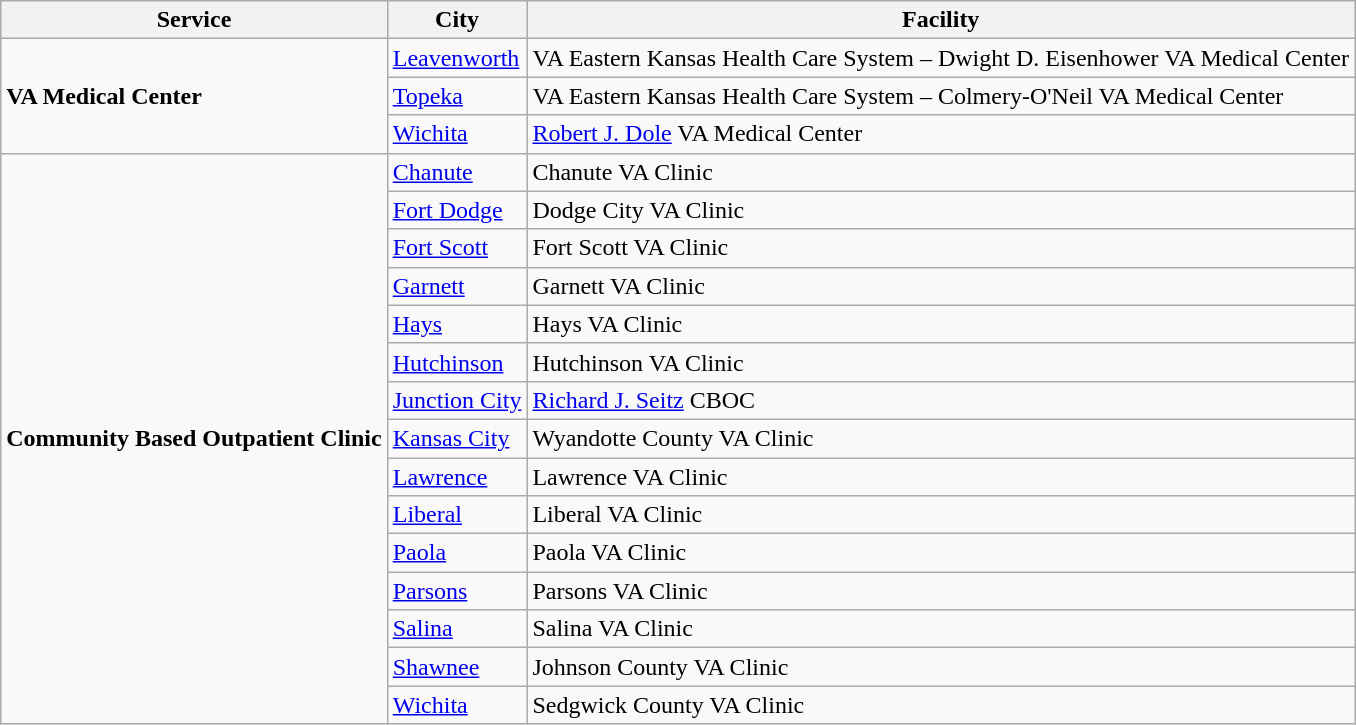<table class="wikitable">
<tr>
<th>Service</th>
<th>City</th>
<th>Facility</th>
</tr>
<tr>
<td rowspan=3><strong>VA Medical Center</strong></td>
<td><a href='#'>Leavenworth</a></td>
<td>VA Eastern Kansas Health Care System – Dwight D. Eisenhower VA Medical Center</td>
</tr>
<tr>
<td><a href='#'>Topeka</a></td>
<td>VA Eastern Kansas Health Care System – Colmery-O'Neil VA Medical Center</td>
</tr>
<tr>
<td><a href='#'>Wichita</a></td>
<td><a href='#'>Robert J. Dole</a> VA Medical Center</td>
</tr>
<tr>
<td rowspan=15><strong>Community Based Outpatient Clinic</strong></td>
<td><a href='#'>Chanute</a></td>
<td>Chanute VA Clinic</td>
</tr>
<tr>
<td><a href='#'>Fort Dodge</a></td>
<td>Dodge City VA Clinic</td>
</tr>
<tr>
<td><a href='#'>Fort Scott</a></td>
<td>Fort Scott VA Clinic</td>
</tr>
<tr>
<td><a href='#'>Garnett</a></td>
<td>Garnett VA Clinic</td>
</tr>
<tr>
<td><a href='#'>Hays</a></td>
<td>Hays VA Clinic</td>
</tr>
<tr>
<td><a href='#'>Hutchinson</a></td>
<td>Hutchinson VA Clinic</td>
</tr>
<tr>
<td><a href='#'>Junction City</a></td>
<td><a href='#'>Richard J. Seitz</a> CBOC</td>
</tr>
<tr>
<td><a href='#'>Kansas City</a></td>
<td>Wyandotte County VA Clinic</td>
</tr>
<tr>
<td><a href='#'>Lawrence</a></td>
<td>Lawrence VA Clinic</td>
</tr>
<tr>
<td><a href='#'>Liberal</a></td>
<td>Liberal VA Clinic</td>
</tr>
<tr>
<td><a href='#'>Paola</a></td>
<td>Paola VA Clinic</td>
</tr>
<tr>
<td><a href='#'>Parsons</a></td>
<td>Parsons VA Clinic</td>
</tr>
<tr>
<td><a href='#'>Salina</a></td>
<td>Salina VA Clinic</td>
</tr>
<tr>
<td><a href='#'>Shawnee</a></td>
<td>Johnson County VA Clinic</td>
</tr>
<tr>
<td><a href='#'>Wichita</a></td>
<td>Sedgwick County VA Clinic</td>
</tr>
</table>
